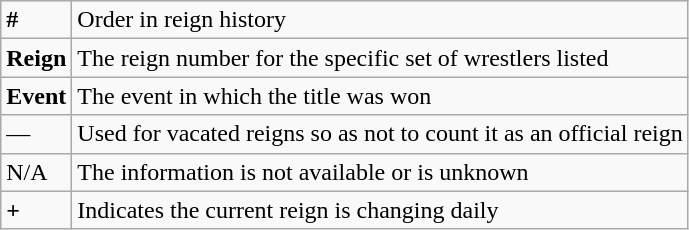<table class="wikitable">
<tr>
<td><strong>#</strong></td>
<td>Order in reign history</td>
</tr>
<tr>
<td><strong>Reign</strong></td>
<td>The reign number for the specific set of wrestlers listed</td>
</tr>
<tr>
<td><strong>Event</strong></td>
<td>The event in which the title was won</td>
</tr>
<tr>
<td>—</td>
<td>Used for vacated reigns so as not to count it as an official reign</td>
</tr>
<tr>
<td>N/A</td>
<td>The information is not available or is unknown</td>
</tr>
<tr>
<td><strong>+</strong></td>
<td>Indicates the current reign is changing daily</td>
</tr>
</table>
